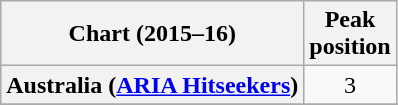<table class="wikitable plainrowheaders sortable" style="text-align:center;">
<tr>
<th scope="col">Chart (2015–16)</th>
<th scope="col">Peak<br> position</th>
</tr>
<tr>
<th scope="row">Australia (<a href='#'>ARIA Hitseekers</a>)</th>
<td>3</td>
</tr>
<tr>
</tr>
<tr>
</tr>
<tr>
</tr>
</table>
